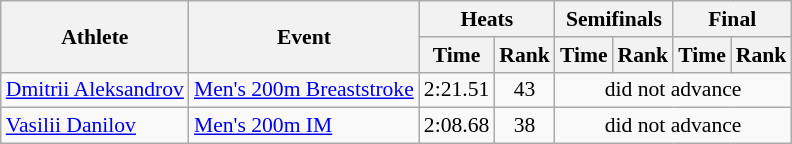<table class=wikitable style="font-size:90%">
<tr>
<th rowspan="2">Athlete</th>
<th rowspan="2">Event</th>
<th colspan="2">Heats</th>
<th colspan="2">Semifinals</th>
<th colspan="2">Final</th>
</tr>
<tr>
<th>Time</th>
<th>Rank</th>
<th>Time</th>
<th>Rank</th>
<th>Time</th>
<th>Rank</th>
</tr>
<tr>
<td rowspan="1"><a href='#'>Dmitrii Aleksandrov</a></td>
<td><a href='#'>Men's 200m Breaststroke</a></td>
<td align=center>2:21.51</td>
<td align=center>43</td>
<td align=center colspan=4>did not advance</td>
</tr>
<tr>
<td rowspan="1"><a href='#'>Vasilii Danilov</a></td>
<td><a href='#'>Men's 200m IM</a></td>
<td align=center>2:08.68</td>
<td align=center>38</td>
<td align=center colspan=4>did not advance</td>
</tr>
</table>
